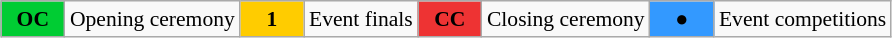<table class="wikitable" style="margin:0.5em auto; font-size:90%; position:relative">
<tr>
<td style="width:2.5em; background:#00cc33; text-align:center"><strong>OC</strong></td>
<td>Opening ceremony</td>
<td style="width:2.5em; background:#ffcc00; text-align:center"><strong>1</strong></td>
<td>Event finals</td>
<td style="width:2.5em; background:#ee3333; text-align:center"><strong>CC</strong></td>
<td>Closing ceremony</td>
<td style="width:2.5em; background:#3399ff; text-align:center">●</td>
<td>Event competitions</td>
</tr>
</table>
